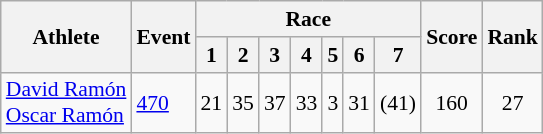<table class=wikitable style="font-size:90%">
<tr>
<th rowspan="2">Athlete</th>
<th rowspan="2">Event</th>
<th colspan="7">Race</th>
<th rowspan="2">Score</th>
<th rowspan="2">Rank</th>
</tr>
<tr>
<th>1</th>
<th>2</th>
<th>3</th>
<th>4</th>
<th>5</th>
<th>6</th>
<th>7</th>
</tr>
<tr>
<td><a href='#'>David Ramón</a><br><a href='#'>Oscar Ramón</a></td>
<td><a href='#'>470</a></td>
<td align=center>21</td>
<td align=center>35</td>
<td align=center>37</td>
<td align=center>33</td>
<td align=center>3</td>
<td align=center>31</td>
<td align=center>(41)</td>
<td align=center>160</td>
<td align=center>27</td>
</tr>
</table>
